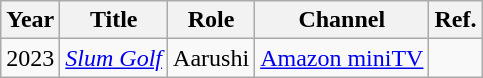<table class="wikitable">
<tr>
<th>Year</th>
<th>Title</th>
<th>Role</th>
<th>Channel</th>
<th>Ref.</th>
</tr>
<tr>
<td>2023</td>
<td><em><a href='#'>Slum Golf</a></em></td>
<td>Aarushi</td>
<td><a href='#'>Amazon miniTV</a></td>
<td></td>
</tr>
</table>
